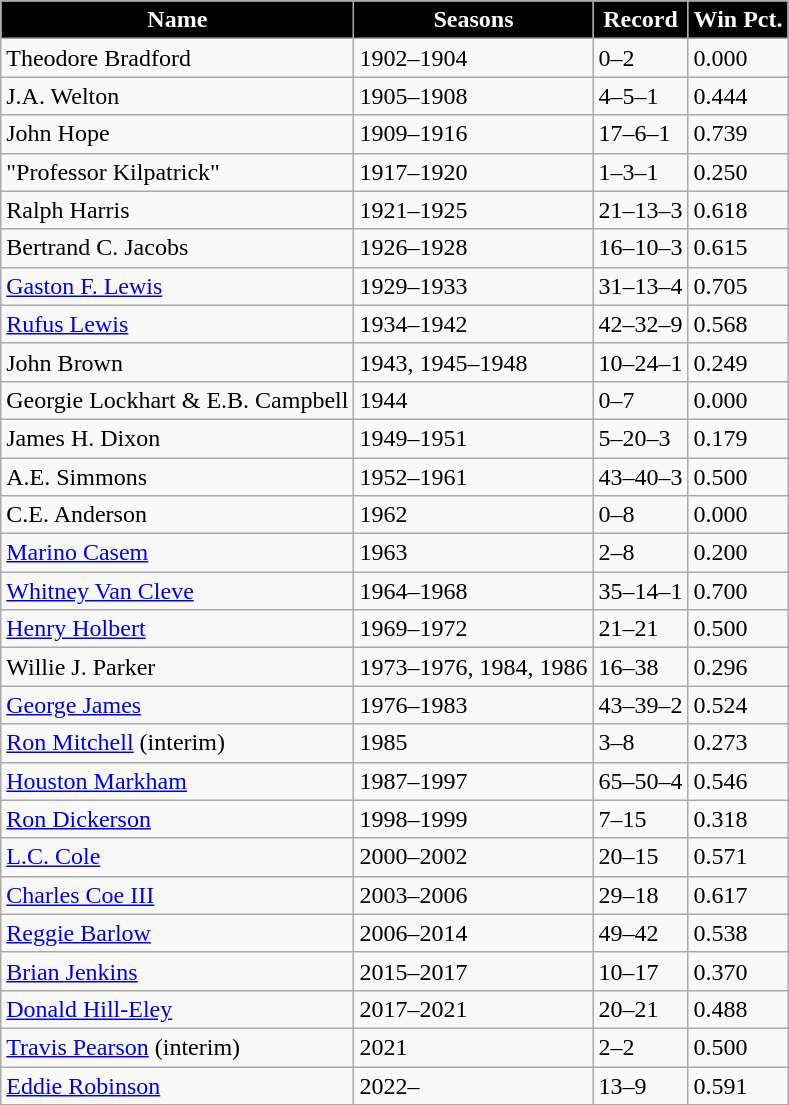<table class="wikitable sortable">
<tr style="text-align:center;  background:black; color:white">
<td><strong>Name</strong></td>
<td><strong>Seasons</strong></td>
<td><strong>Record</strong></td>
<td><strong>Win Pct.</strong></td>
</tr>
<tr>
<td>Theodore Bradford</td>
<td>1902–1904</td>
<td>0–2</td>
<td>0.000</td>
</tr>
<tr>
<td>J.A. Welton</td>
<td>1905–1908</td>
<td>4–5–1</td>
<td>0.444</td>
</tr>
<tr>
<td>John Hope</td>
<td>1909–1916</td>
<td>17–6–1</td>
<td>0.739</td>
</tr>
<tr>
<td>"Professor Kilpatrick"</td>
<td>1917–1920</td>
<td>1–3–1</td>
<td>0.250</td>
</tr>
<tr>
<td>Ralph Harris</td>
<td>1921–1925</td>
<td>21–13–3</td>
<td>0.618</td>
</tr>
<tr>
<td>Bertrand C. Jacobs</td>
<td>1926–1928</td>
<td>16–10–3</td>
<td>0.615</td>
</tr>
<tr>
<td><a href='#'>Gaston F. Lewis</a></td>
<td>1929–1933</td>
<td>31–13–4</td>
<td>0.705</td>
</tr>
<tr>
<td><a href='#'>Rufus Lewis</a></td>
<td>1934–1942</td>
<td>42–32–9</td>
<td>0.568</td>
</tr>
<tr>
<td>John Brown</td>
<td>1943, 1945–1948</td>
<td>10–24–1</td>
<td>0.249</td>
</tr>
<tr>
<td>Georgie Lockhart & E.B. Campbell </td>
<td>1944</td>
<td>0–7</td>
<td>0.000</td>
</tr>
<tr>
<td>James H. Dixon</td>
<td>1949–1951</td>
<td>5–20–3</td>
<td>0.179</td>
</tr>
<tr>
<td>A.E. Simmons</td>
<td>1952–1961</td>
<td>43–40–3</td>
<td>0.500</td>
</tr>
<tr>
<td>C.E. Anderson</td>
<td>1962</td>
<td>0–8</td>
<td>0.000</td>
</tr>
<tr>
<td><a href='#'>Marino Casem</a></td>
<td>1963</td>
<td>2–8</td>
<td>0.200</td>
</tr>
<tr>
<td><a href='#'>Whitney Van Cleve</a></td>
<td>1964–1968</td>
<td>35–14–1</td>
<td>0.700</td>
</tr>
<tr>
<td><a href='#'>Henry Holbert</a></td>
<td>1969–1972</td>
<td>21–21</td>
<td>0.500</td>
</tr>
<tr>
<td>Willie J. Parker</td>
<td>1973–1976, 1984, 1986</td>
<td>16–38</td>
<td>0.296</td>
</tr>
<tr>
<td><a href='#'>George James</a></td>
<td>1976–1983</td>
<td>43–39–2</td>
<td>0.524</td>
</tr>
<tr>
<td><a href='#'>Ron Mitchell</a> (interim)</td>
<td>1985</td>
<td>3–8</td>
<td>0.273</td>
</tr>
<tr>
<td><a href='#'>Houston Markham</a></td>
<td>1987–1997</td>
<td>65–50–4</td>
<td>0.546</td>
</tr>
<tr>
<td><a href='#'>Ron Dickerson</a></td>
<td>1998–1999</td>
<td>7–15</td>
<td>0.318</td>
</tr>
<tr>
<td><a href='#'>L.C. Cole</a></td>
<td>2000–2002</td>
<td>20–15</td>
<td>0.571</td>
</tr>
<tr>
<td><a href='#'>Charles Coe III</a></td>
<td>2003–2006</td>
<td>29–18</td>
<td>0.617</td>
</tr>
<tr>
<td><a href='#'>Reggie Barlow</a></td>
<td>2006–2014</td>
<td>49–42</td>
<td>0.538</td>
</tr>
<tr>
<td><a href='#'>Brian Jenkins</a></td>
<td>2015–2017</td>
<td>10–17</td>
<td>0.370</td>
</tr>
<tr>
<td><a href='#'>Donald Hill-Eley</a></td>
<td>2017–2021</td>
<td>20–21</td>
<td>0.488</td>
</tr>
<tr>
<td><a href='#'>Travis Pearson</a> (interim)</td>
<td>2021</td>
<td>2–2</td>
<td>0.500</td>
</tr>
<tr>
<td><a href='#'>Eddie Robinson</a></td>
<td>2022–</td>
<td>13–9</td>
<td>0.591</td>
</tr>
</table>
